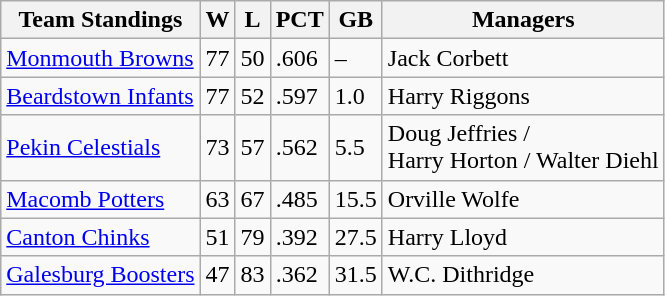<table class="wikitable">
<tr>
<th>Team Standings</th>
<th>W</th>
<th>L</th>
<th>PCT</th>
<th>GB</th>
<th>Managers</th>
</tr>
<tr>
<td><a href='#'>Monmouth Browns</a></td>
<td>77</td>
<td>50</td>
<td>.606</td>
<td>–</td>
<td>Jack Corbett</td>
</tr>
<tr>
<td><a href='#'>Beardstown Infants</a></td>
<td>77</td>
<td>52</td>
<td>.597</td>
<td>1.0</td>
<td>Harry Riggons</td>
</tr>
<tr>
<td><a href='#'>Pekin Celestials</a></td>
<td>73</td>
<td>57</td>
<td>.562</td>
<td>5.5</td>
<td>Doug Jeffries /<br> Harry Horton / Walter Diehl</td>
</tr>
<tr>
<td><a href='#'>Macomb Potters</a></td>
<td>63</td>
<td>67</td>
<td>.485</td>
<td>15.5</td>
<td>Orville Wolfe</td>
</tr>
<tr>
<td><a href='#'>Canton Chinks</a></td>
<td>51</td>
<td>79</td>
<td>.392</td>
<td>27.5</td>
<td>Harry Lloyd</td>
</tr>
<tr>
<td><a href='#'>Galesburg Boosters</a></td>
<td>47</td>
<td>83</td>
<td>.362</td>
<td>31.5</td>
<td>W.C. Dithridge</td>
</tr>
</table>
